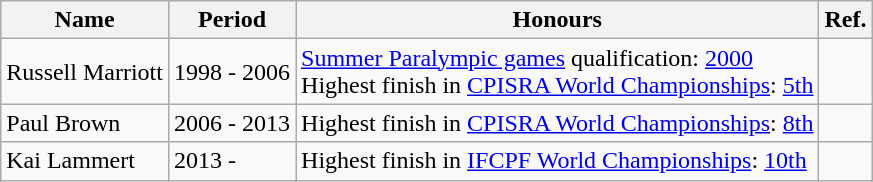<table class="wikitable">
<tr>
<th>Name</th>
<th>Period</th>
<th>Honours</th>
<th>Ref.</th>
</tr>
<tr>
<td> Russell Marriott</td>
<td>1998 - 2006</td>
<td><a href='#'>Summer Paralympic games</a> qualification: <a href='#'>2000</a><br>Highest finish in <a href='#'>CPISRA World Championships</a>: <a href='#'>5th</a></td>
<td></td>
</tr>
<tr>
<td> Paul Brown</td>
<td>2006 - 2013</td>
<td>Highest finish in <a href='#'>CPISRA World Championships</a>: <a href='#'>8th</a></td>
<td></td>
</tr>
<tr>
<td> Kai Lammert</td>
<td>2013 -</td>
<td>Highest finish in <a href='#'>IFCPF World Championships</a>: <a href='#'>10th</a></td>
<td></td>
</tr>
</table>
